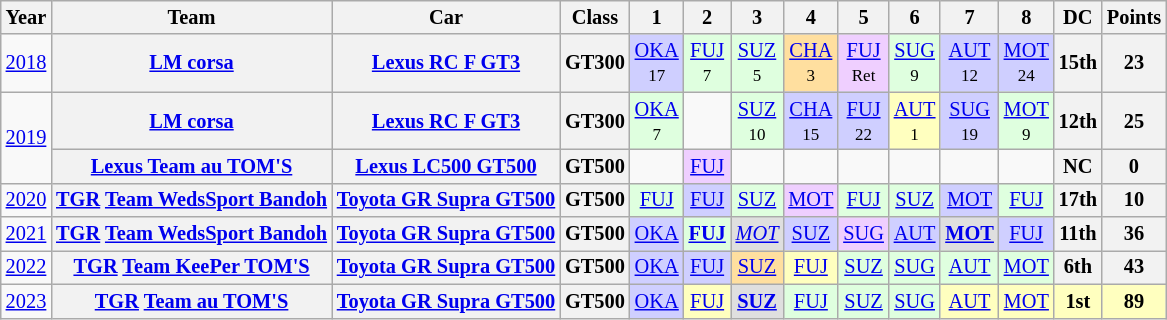<table class="wikitable" style="text-align:center; font-size:85%">
<tr>
<th>Year</th>
<th>Team</th>
<th>Car</th>
<th>Class</th>
<th>1</th>
<th>2</th>
<th>3</th>
<th>4</th>
<th>5</th>
<th>6</th>
<th>7</th>
<th>8</th>
<th>DC</th>
<th>Points</th>
</tr>
<tr>
<td><a href='#'>2018</a></td>
<th><a href='#'>LM corsa</a></th>
<th><a href='#'>Lexus RC F GT3</a></th>
<th>GT300</th>
<td bgcolor="#CFCFFF"><a href='#'>OKA</a><br><small>17</small></td>
<td bgcolor="#DFFFDF"><a href='#'>FUJ</a><br><small>7</small></td>
<td bgcolor="#DFFFDF"><a href='#'>SUZ</a><br><small>5</small></td>
<td bgcolor="#FFDF9F"><a href='#'>CHA</a><br><small>3</small></td>
<td bgcolor="#EFCFFF"><a href='#'>FUJ</a><br><small>Ret</small></td>
<td bgcolor="#DFFFDF"><a href='#'>SUG</a><br><small>9</small></td>
<td bgcolor="#CFCFFF"><a href='#'>AUT</a><br><small>12</small></td>
<td bgcolor="#CFCFFF"><a href='#'>MOT</a><br><small>24</small></td>
<th>15th</th>
<th>23</th>
</tr>
<tr>
<td rowspan="2"><a href='#'>2019</a></td>
<th><a href='#'>LM corsa</a></th>
<th><a href='#'>Lexus RC F GT3</a></th>
<th>GT300</th>
<td bgcolor="#DFFFDF"><a href='#'>OKA</a><br><small>7</small></td>
<td></td>
<td bgcolor="#DFFFDF"><a href='#'>SUZ</a><br><small>10</small></td>
<td bgcolor="#CFCFFF"><a href='#'>CHA</a><br><small>15</small></td>
<td bgcolor="#CFCFFF"><a href='#'>FUJ</a><br><small>22</small></td>
<td bgcolor="#FFFFBF"><a href='#'>AUT</a><br><small>1</small></td>
<td bgcolor="#CFCFFF"><a href='#'>SUG</a><br><small>19</small></td>
<td bgcolor="#DFFFDF"><a href='#'>MOT</a><br><small>9</small></td>
<th>12th</th>
<th>25</th>
</tr>
<tr>
<th><a href='#'>Lexus Team au TOM'S</a></th>
<th><a href='#'>Lexus LC500 GT500</a></th>
<th>GT500</th>
<td></td>
<td bgcolor="#EFCFFF"><a href='#'>FUJ</a><br></td>
<td></td>
<td></td>
<td></td>
<td></td>
<td></td>
<td></td>
<th>NC</th>
<th>0</th>
</tr>
<tr>
<td><a href='#'>2020</a></td>
<th><a href='#'>TGR</a> <a href='#'>Team WedsSport Bandoh</a></th>
<th><a href='#'>Toyota GR Supra GT500</a></th>
<th>GT500</th>
<td style="background:#DFFFDF;"><a href='#'>FUJ</a><br></td>
<td style="background:#CFCFFF;"><a href='#'>FUJ</a><br></td>
<td style="background:#dfffdf;"><a href='#'>SUZ</a><br></td>
<td style="background:#efcfff;"><a href='#'>MOT</a><br></td>
<td style="background:#dfffdf;"><a href='#'>FUJ</a><br></td>
<td style="background:#dfffdf;"><a href='#'>SUZ</a><br></td>
<td style="background:#cfcfff;"><a href='#'>MOT</a><br></td>
<td style="background:#dfffdf;"><a href='#'>FUJ</a><br></td>
<th>17th</th>
<th>10</th>
</tr>
<tr>
<td><a href='#'>2021</a></td>
<th><a href='#'>TGR</a> <a href='#'>Team WedsSport Bandoh</a></th>
<th><a href='#'>Toyota GR Supra GT500</a></th>
<th>GT500</th>
<td style="background:#CFCFFF;"><a href='#'>OKA</a><br></td>
<td style="background:#DFFFDF;"><strong><a href='#'>FUJ</a></strong><br></td>
<td style="background:#DFDFDF;"><em><a href='#'>MOT</a></em><br></td>
<td style="background:#CFCFFF;"><a href='#'>SUZ</a><br></td>
<td style="background:#EFCFFF;"><a href='#'>SUG</a><br></td>
<td style="background:#CFCFFF;"><a href='#'>AUT</a><br></td>
<td style="background:#DFDFDF;"><strong><a href='#'>MOT</a></strong><br></td>
<td style="background:#CFCFFF;"><a href='#'>FUJ</a><br></td>
<th>11th</th>
<th>36</th>
</tr>
<tr>
<td><a href='#'>2022</a></td>
<th><a href='#'>TGR</a> <a href='#'>Team KeePer TOM'S</a></th>
<th><a href='#'>Toyota GR Supra GT500</a></th>
<th>GT500</th>
<td style="background:#CFCFFF;"><a href='#'>OKA</a><br></td>
<td style="background:#CFCFFF;"><a href='#'>FUJ</a><br></td>
<td style="background:#FFDF9F;"><a href='#'>SUZ</a><br></td>
<td style="background:#FFFFBF;"><a href='#'>FUJ</a><br></td>
<td style="background:#DFFFDF;"><a href='#'>SUZ</a><br></td>
<td style="background:#DFFFDF;"><a href='#'>SUG</a><br></td>
<td style="background:#DFFFDF;"><a href='#'>AUT</a><br></td>
<td style="background:#DFFFDF;"><a href='#'>MOT</a><br></td>
<th>6th</th>
<th>43</th>
</tr>
<tr>
<td><a href='#'>2023</a></td>
<th><a href='#'>TGR</a> <a href='#'>Team au TOM'S</a></th>
<th><a href='#'>Toyota GR Supra GT500</a></th>
<th>GT500</th>
<td style="background:#CFCFFF;"><a href='#'>OKA</a><br></td>
<td style="background:#FFFFBF;"><a href='#'>FUJ</a><br></td>
<td style="background:#DFDFDF;"><strong><a href='#'>SUZ</a></strong><br></td>
<td style="background:#DFFFDF;"><a href='#'>FUJ</a><br></td>
<td style="background:#DFFFDF;"><a href='#'>SUZ</a><br></td>
<td style="background:#DFFFDF;"><a href='#'>SUG</a><br></td>
<td style="background:#FFFFBF;"><a href='#'>AUT</a><br></td>
<td style="background:#FFFFBF;"><a href='#'>MOT</a><br></td>
<th style="background:#FFFFBF;">1st</th>
<th style="background:#FFFFBF;">89</th>
</tr>
</table>
